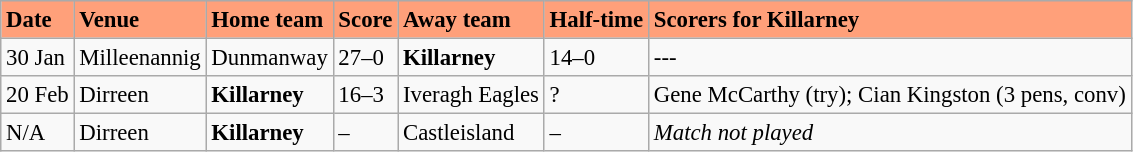<table class="wikitable" style=" float:left; margin:0.5em auto; font-size:95%">
<tr bgcolor="#FFA07A">
<td><strong>Date</strong></td>
<td><strong>Venue</strong></td>
<td><strong>Home team</strong></td>
<td><strong>Score</strong></td>
<td><strong>Away team</strong></td>
<td><strong>Half-time</strong></td>
<td><strong>Scorers for Killarney</strong></td>
</tr>
<tr>
<td>30 Jan</td>
<td>Milleenannig</td>
<td>Dunmanway</td>
<td>27–0</td>
<td><strong>Killarney</strong></td>
<td>14–0</td>
<td>---</td>
</tr>
<tr>
<td>20 Feb</td>
<td>Dirreen</td>
<td><strong>Killarney</strong></td>
<td>16–3</td>
<td>Iveragh Eagles</td>
<td>?</td>
<td>Gene McCarthy (try); Cian Kingston (3 pens, conv)</td>
</tr>
<tr>
<td>N/A</td>
<td>Dirreen</td>
<td><strong>Killarney</strong></td>
<td>–</td>
<td>Castleisland</td>
<td>–</td>
<td><em>Match not played</em></td>
</tr>
</table>
